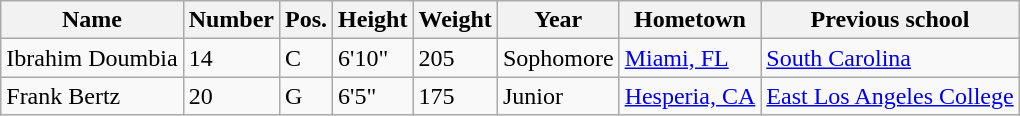<table class="wikitable sortable" border="1">
<tr>
<th>Name</th>
<th>Number</th>
<th>Pos.</th>
<th>Height</th>
<th>Weight</th>
<th>Year</th>
<th>Hometown</th>
<th class="unsortable">Previous school</th>
</tr>
<tr>
<td>Ibrahim Doumbia</td>
<td>14</td>
<td>C</td>
<td>6'10"</td>
<td>205</td>
<td>Sophomore</td>
<td><a href='#'>Miami, FL</a></td>
<td><a href='#'>South Carolina</a></td>
</tr>
<tr>
<td>Frank Bertz</td>
<td>20</td>
<td>G</td>
<td>6'5"</td>
<td>175</td>
<td>Junior</td>
<td><a href='#'>Hesperia, CA</a></td>
<td><a href='#'>East Los Angeles College</a></td>
</tr>
</table>
